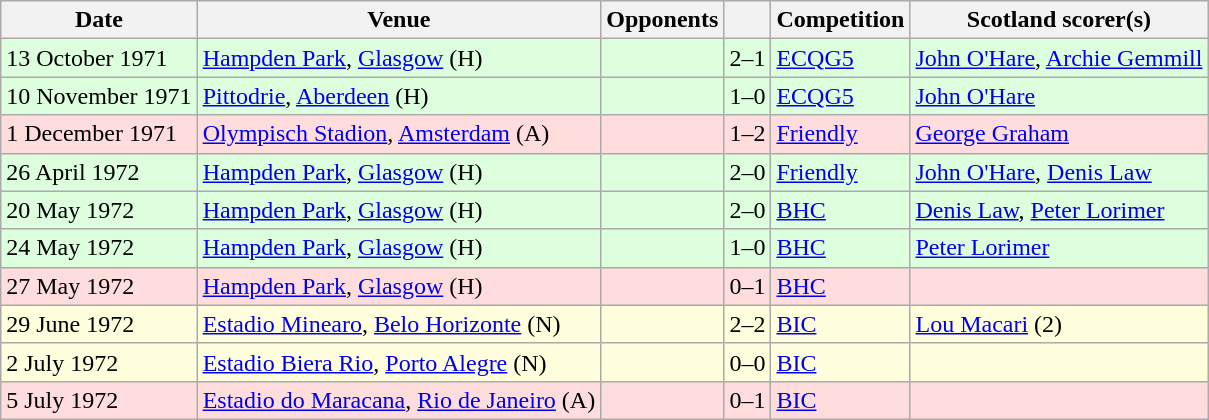<table class="wikitable">
<tr>
<th>Date</th>
<th>Venue</th>
<th>Opponents</th>
<th></th>
<th>Competition</th>
<th>Scotland scorer(s)</th>
</tr>
<tr bgcolor=#ddffdd>
<td>13 October 1971</td>
<td><a href='#'>Hampden Park</a>, <a href='#'>Glasgow</a> (H)</td>
<td></td>
<td align=center>2–1</td>
<td><a href='#'>ECQG5</a></td>
<td><a href='#'>John O'Hare</a>, <a href='#'>Archie Gemmill</a></td>
</tr>
<tr bgcolor=#ddffdd>
<td>10 November 1971</td>
<td><a href='#'>Pittodrie</a>, <a href='#'>Aberdeen</a> (H)</td>
<td></td>
<td align=center>1–0</td>
<td><a href='#'>ECQG5</a></td>
<td><a href='#'>John O'Hare</a></td>
</tr>
<tr bgcolor=#ffdddd>
<td>1 December 1971</td>
<td><a href='#'>Olympisch Stadion</a>, <a href='#'>Amsterdam</a> (A)</td>
<td></td>
<td align=center>1–2</td>
<td><a href='#'>Friendly</a></td>
<td><a href='#'>George Graham</a></td>
</tr>
<tr bgcolor=#ddffdd>
<td>26 April 1972</td>
<td><a href='#'>Hampden Park</a>, <a href='#'>Glasgow</a> (H)</td>
<td></td>
<td align=center>2–0</td>
<td><a href='#'>Friendly</a></td>
<td><a href='#'>John O'Hare</a>, <a href='#'>Denis Law</a></td>
</tr>
<tr bgcolor=#ddffdd>
<td>20 May 1972</td>
<td><a href='#'>Hampden Park</a>, <a href='#'>Glasgow</a> (H)</td>
<td></td>
<td align=center>2–0</td>
<td><a href='#'>BHC</a></td>
<td><a href='#'>Denis Law</a>, <a href='#'>Peter Lorimer</a></td>
</tr>
<tr bgcolor=#ddffdd>
<td>24 May 1972</td>
<td><a href='#'>Hampden Park</a>, <a href='#'>Glasgow</a> (H)</td>
<td></td>
<td align=center>1–0</td>
<td><a href='#'>BHC</a></td>
<td><a href='#'>Peter Lorimer</a></td>
</tr>
<tr bgcolor=#ffdddd>
<td>27 May 1972</td>
<td><a href='#'>Hampden Park</a>, <a href='#'>Glasgow</a> (H)</td>
<td></td>
<td align=center>0–1</td>
<td><a href='#'>BHC</a></td>
<td></td>
</tr>
<tr bgcolor=#ffffdd>
<td>29 June 1972</td>
<td><a href='#'>Estadio Minearo</a>, <a href='#'>Belo Horizonte</a> (N)</td>
<td></td>
<td align=center>2–2</td>
<td><a href='#'>BIC</a></td>
<td><a href='#'>Lou Macari</a> (2)</td>
</tr>
<tr bgcolor=#ffffdd>
<td>2 July 1972</td>
<td><a href='#'>Estadio Biera Rio</a>, <a href='#'>Porto Alegre</a> (N)</td>
<td></td>
<td align=center>0–0</td>
<td><a href='#'>BIC</a></td>
<td></td>
</tr>
<tr bgcolor=#ffdddd>
<td>5 July 1972</td>
<td><a href='#'>Estadio do Maracana</a>, <a href='#'>Rio de Janeiro</a> (A)</td>
<td></td>
<td align=center>0–1</td>
<td><a href='#'>BIC</a></td>
<td></td>
</tr>
</table>
